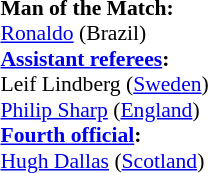<table width=100% style="font-size: 90%">
<tr>
<td><br><strong>Man of the Match:</strong>
<br><a href='#'>Ronaldo</a> (Brazil)<br><strong><a href='#'>Assistant referees</a>:</strong>
<br>Leif Lindberg (<a href='#'>Sweden</a>)
<br><a href='#'>Philip Sharp</a> (<a href='#'>England</a>)
<br><strong><a href='#'>Fourth official</a>:</strong>
<br><a href='#'>Hugh Dallas</a> (<a href='#'>Scotland</a>)</td>
</tr>
</table>
